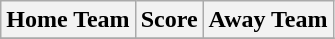<table class="wikitable" style="text-align: center">
<tr>
<th>Home Team</th>
<th>Score</th>
<th>Away Team</th>
</tr>
<tr>
</tr>
</table>
